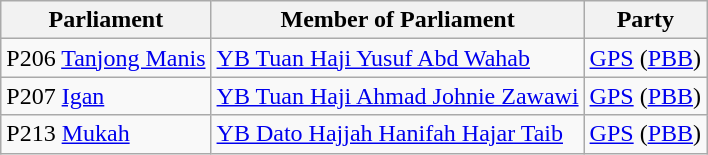<table class="wikitable">
<tr>
<th>Parliament</th>
<th>Member of Parliament</th>
<th>Party</th>
</tr>
<tr>
<td>P206 <a href='#'>Tanjong Manis</a></td>
<td><a href='#'>YB Tuan Haji Yusuf Abd Wahab</a></td>
<td><a href='#'>GPS</a> (<a href='#'>PBB</a>)</td>
</tr>
<tr>
<td>P207 <a href='#'>Igan</a></td>
<td><a href='#'>YB Tuan Haji Ahmad Johnie Zawawi</a></td>
<td><a href='#'>GPS</a> (<a href='#'>PBB</a>)</td>
</tr>
<tr>
<td>P213 <a href='#'>Mukah</a></td>
<td><a href='#'>YB Dato Hajjah Hanifah Hajar Taib</a></td>
<td><a href='#'>GPS</a> (<a href='#'>PBB</a>)</td>
</tr>
</table>
